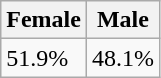<table class="wikitable">
<tr>
<th>Female</th>
<th>Male</th>
</tr>
<tr>
<td>51.9%</td>
<td>48.1%</td>
</tr>
</table>
